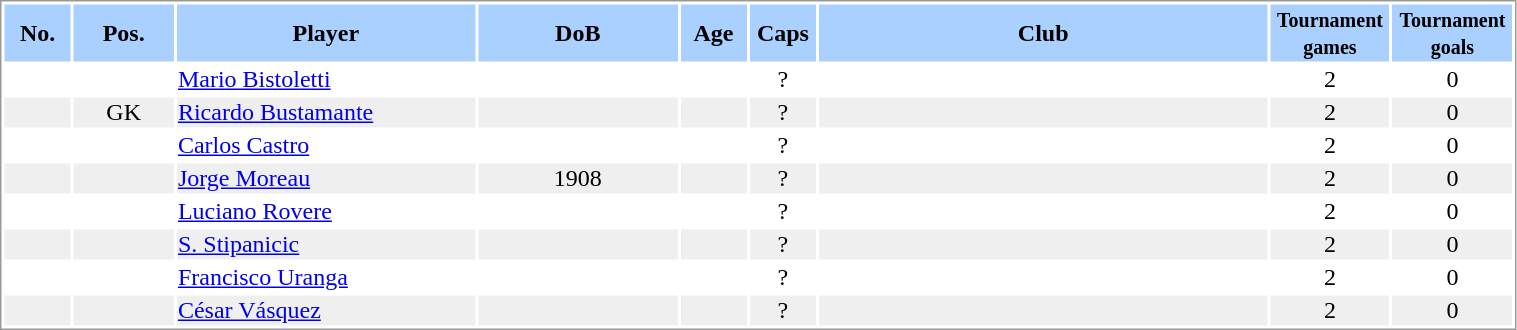<table border="0" width="80%" style="border: 1px solid #999; background-color:#FFFFFF; text-align:center">
<tr align="center" bgcolor="#AAD0FF">
<th width=4%>No.</th>
<th width=6%>Pos.</th>
<th width=18%>Player</th>
<th width=12%>DoB</th>
<th width=4%>Age</th>
<th width=4%>Caps</th>
<th width=27%>Club</th>
<th width=6%><small>Tournament<br>games</small></th>
<th width=6%><small>Tournament<br>goals</small></th>
</tr>
<tr>
<td></td>
<td></td>
<td align="left"><a href='#'>Mario Bistoletti</a></td>
<td></td>
<td></td>
<td>?</td>
<td align="left"></td>
<td>2</td>
<td>0</td>
</tr>
<tr bgcolor="#EFEFEF">
<td></td>
<td>GK</td>
<td align="left"><a href='#'>Ricardo Bustamante</a></td>
<td></td>
<td></td>
<td>?</td>
<td align="left"></td>
<td>2</td>
<td>0</td>
</tr>
<tr>
<td></td>
<td></td>
<td align="left"><a href='#'>Carlos Castro</a></td>
<td></td>
<td></td>
<td>?</td>
<td align="left"></td>
<td>2</td>
<td>0</td>
</tr>
<tr bgcolor="#EFEFEF">
<td></td>
<td></td>
<td align="left"><a href='#'>Jorge Moreau</a></td>
<td>1908</td>
<td></td>
<td>?</td>
<td align="left"></td>
<td>2</td>
<td>0</td>
</tr>
<tr>
<td></td>
<td></td>
<td align="left"><a href='#'>Luciano Rovere</a></td>
<td></td>
<td></td>
<td>?</td>
<td align="left"></td>
<td>2</td>
<td>0</td>
</tr>
<tr bgcolor="#EFEFEF">
<td></td>
<td></td>
<td align="left"><a href='#'>S. Stipanicic</a></td>
<td></td>
<td></td>
<td>?</td>
<td align="left"></td>
<td>2</td>
<td>0</td>
</tr>
<tr>
<td></td>
<td></td>
<td align="left"><a href='#'>Francisco Uranga</a></td>
<td></td>
<td></td>
<td>?</td>
<td align="left"></td>
<td>2</td>
<td>0</td>
</tr>
<tr bgcolor="#EFEFEF">
<td></td>
<td></td>
<td align="left"><a href='#'>César Vásquez</a></td>
<td></td>
<td></td>
<td>?</td>
<td align="left"></td>
<td>2</td>
<td>0</td>
</tr>
</table>
